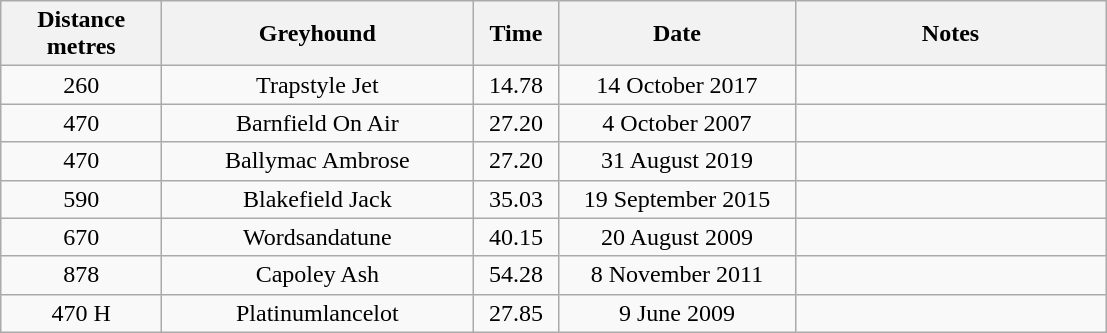<table class="wikitable" style="font-size: 100%">
<tr>
<th width=100>Distance <br>metres</th>
<th width=200>Greyhound</th>
<th width=50>Time</th>
<th width=150>Date</th>
<th width=200>Notes</th>
</tr>
<tr align=center>
<td>260</td>
<td>Trapstyle Jet </td>
<td>14.78</td>
<td>14 October 2017</td>
<td></td>
</tr>
<tr align=center>
<td>470</td>
<td>Barnfield On Air </td>
<td>27.20</td>
<td>4 October 2007</td>
<td></td>
</tr>
<tr align=center>
<td>470</td>
<td>Ballymac Ambrose </td>
<td>27.20</td>
<td>31 August 2019</td>
<td></td>
</tr>
<tr align=center>
<td>590</td>
<td>Blakefield Jack </td>
<td>35.03</td>
<td>19 September 2015</td>
<td></td>
</tr>
<tr align=center>
<td>670</td>
<td>Wordsandatune </td>
<td>40.15</td>
<td>20 August 2009</td>
<td></td>
</tr>
<tr align=center>
<td>878</td>
<td>Capoley Ash </td>
<td>54.28</td>
<td>8 November 2011</td>
<td></td>
</tr>
<tr align=center>
<td>470 H</td>
<td>Platinumlancelot </td>
<td>27.85</td>
<td>9 June 2009</td>
<td></td>
</tr>
</table>
